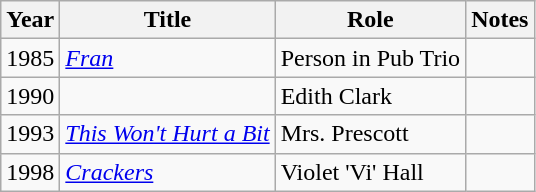<table class="wikitable sortable">
<tr>
<th>Year</th>
<th>Title</th>
<th>Role</th>
<th class="unsortable">Notes</th>
</tr>
<tr>
<td>1985</td>
<td><em><a href='#'>Fran</a></em></td>
<td>Person in Pub Trio</td>
<td></td>
</tr>
<tr>
<td>1990</td>
<td><em></em></td>
<td>Edith Clark</td>
<td></td>
</tr>
<tr>
<td>1993</td>
<td><em><a href='#'>This Won't Hurt a Bit</a></em></td>
<td>Mrs. Prescott</td>
<td></td>
</tr>
<tr>
<td>1998</td>
<td><em><a href='#'>Crackers</a></em></td>
<td>Violet 'Vi' Hall</td>
<td></td>
</tr>
</table>
